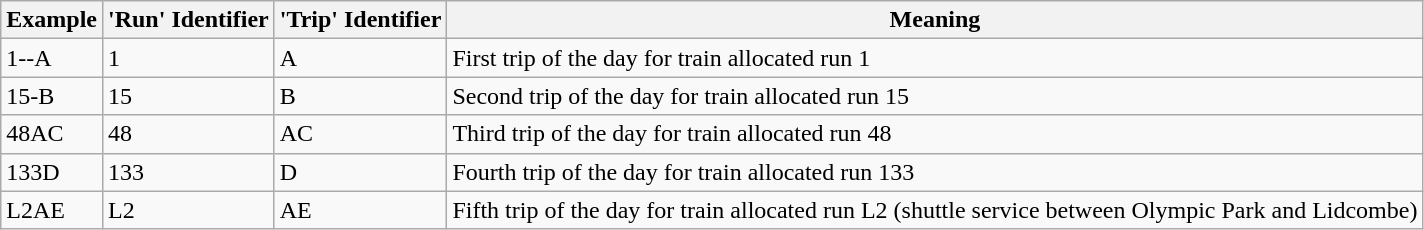<table class="wikitable">
<tr>
<th>Example</th>
<th>'Run' Identifier</th>
<th>'Trip' Identifier</th>
<th>Meaning</th>
</tr>
<tr>
<td>1--A</td>
<td>1</td>
<td>A</td>
<td>First trip of the day for train allocated run 1</td>
</tr>
<tr>
<td>15-B</td>
<td>15</td>
<td>B</td>
<td>Second trip of the day for train allocated run 15</td>
</tr>
<tr>
<td>48AC</td>
<td>48</td>
<td>AC</td>
<td>Third trip of the day for train allocated run 48</td>
</tr>
<tr>
<td>133D</td>
<td>133</td>
<td>D</td>
<td>Fourth trip of the day for train allocated run 133</td>
</tr>
<tr>
<td>L2AE</td>
<td>L2</td>
<td>AE</td>
<td>Fifth trip of the day for train allocated run L2 (shuttle service between Olympic Park and Lidcombe)</td>
</tr>
</table>
